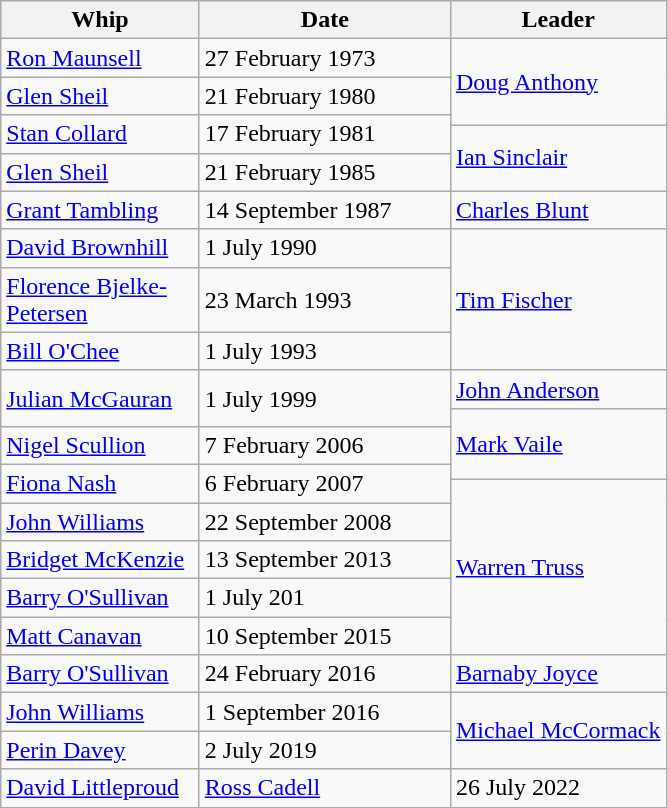<table class=wikitable>
<tr>
<th width=125px>Whip</th>
<th width=160px>Date</th>
<th>Leader</th>
</tr>
<tr>
<td><a href='#'>Ron Maunsell</a></td>
<td>27 February 1973</td>
<td rowspan=3 height=50px><a href='#'>Doug Anthony</a></td>
</tr>
<tr>
<td><a href='#'>Glen Sheil</a></td>
<td>21 February 1980</td>
</tr>
<tr>
<td rowspan=2><a href='#'>Stan Collard</a></td>
<td rowspan=2>17 February 1981</td>
</tr>
<tr>
<td rowspan=3><a href='#'>Ian Sinclair</a></td>
</tr>
<tr>
<td><a href='#'>Glen Sheil</a></td>
<td>21 February 1985</td>
</tr>
<tr>
<td rowspan=3><a href='#'>Grant Tambling</a></td>
<td rowspan=3>14 September 1987</td>
</tr>
<tr>
<td><a href='#'>Charles Blunt</a></td>
</tr>
<tr>
<td rowspan=4><a href='#'>Tim Fischer</a></td>
</tr>
<tr>
<td><a href='#'>David Brownhill</a></td>
<td>1 July 1990</td>
</tr>
<tr>
<td><a href='#'>Florence Bjelke-Petersen</a></td>
<td>23 March 1993</td>
</tr>
<tr>
<td><a href='#'>Bill O'Chee</a></td>
<td>1 July 1993</td>
</tr>
<tr>
<td rowspan=2 height=30px><a href='#'>Julian McGauran</a></td>
<td rowspan=2>1 July 1999</td>
<td><a href='#'>John Anderson</a></td>
</tr>
<tr>
<td rowspan=3 height=40px><a href='#'>Mark Vaile</a></td>
</tr>
<tr>
<td><a href='#'>Nigel Scullion</a></td>
<td>7 February 2006</td>
</tr>
<tr>
<td rowspan=2><a href='#'>Fiona Nash</a></td>
<td rowspan=2>6 February 2007</td>
</tr>
<tr>
<td rowspan=5><a href='#'>Warren Truss</a></td>
</tr>
<tr>
<td><a href='#'>John Williams</a></td>
<td>22 September 2008</td>
</tr>
<tr>
<td><a href='#'>Bridget McKenzie</a></td>
<td>13 September 2013</td>
</tr>
<tr>
<td><a href='#'>Barry O'Sullivan</a></td>
<td>1 July 201</td>
</tr>
<tr>
<td><a href='#'>Matt Canavan</a></td>
<td>10 September 2015</td>
</tr>
<tr>
<td><a href='#'>Barry O'Sullivan</a></td>
<td>24 February 2016</td>
<td rowspan=2><a href='#'>Barnaby Joyce</a></td>
</tr>
<tr>
<td rowspan=2><a href='#'>John Williams</a></td>
<td rowspan=2>1 September 2016</td>
</tr>
<tr>
<td rowspan=2><a href='#'>Michael McCormack</a></td>
</tr>
<tr>
<td><a href='#'>Perin Davey</a></td>
<td>2 July 2019</td>
</tr>
<tr>
<td rowpsan=2><a href='#'>David Littleproud</a></td>
<td><a href='#'>Ross Cadell</a></td>
<td>26 July 2022</td>
</tr>
</table>
